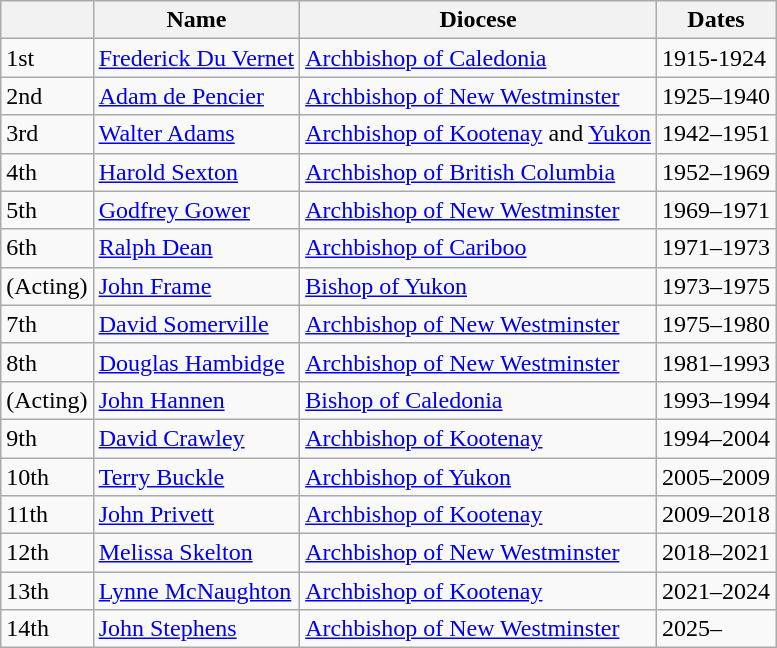<table class="wikitable">
<tr>
<th></th>
<th>Name</th>
<th>Diocese</th>
<th>Dates</th>
</tr>
<tr>
<td>1st</td>
<td><a href='#'>Frederick Du Vernet</a></td>
<td><a href='#'>Archbishop of Caledonia</a></td>
<td>1915-1924</td>
</tr>
<tr>
<td>2nd</td>
<td><a href='#'>Adam de Pencier</a></td>
<td><a href='#'>Archbishop of New Westminster</a></td>
<td>1925–1940</td>
</tr>
<tr>
<td>3rd</td>
<td><a href='#'>Walter Adams</a></td>
<td><a href='#'>Archbishop of Kootenay</a> and <a href='#'>Yukon</a></td>
<td>1942–1951</td>
</tr>
<tr>
<td>4th</td>
<td><a href='#'>Harold Sexton</a></td>
<td><a href='#'>Archbishop of British Columbia</a></td>
<td>1952–1969</td>
</tr>
<tr>
<td>5th</td>
<td><a href='#'>Godfrey Gower</a></td>
<td><a href='#'>Archbishop of New Westminster</a></td>
<td>1969–1971</td>
</tr>
<tr>
<td>6th</td>
<td><a href='#'>Ralph Dean</a></td>
<td><a href='#'>Archbishop of Cariboo</a></td>
<td>1971–1973</td>
</tr>
<tr>
<td>(Acting)</td>
<td><a href='#'>John Frame</a></td>
<td><a href='#'>Bishop of Yukon</a></td>
<td>1973–1975</td>
</tr>
<tr>
<td>7th</td>
<td><a href='#'>David Somerville</a></td>
<td><a href='#'>Archbishop of New Westminster</a></td>
<td>1975–1980</td>
</tr>
<tr>
<td>8th</td>
<td><a href='#'>Douglas Hambidge</a></td>
<td><a href='#'>Archbishop of New Westminster</a></td>
<td>1981–1993</td>
</tr>
<tr>
<td>(Acting)</td>
<td><a href='#'>John Hannen</a></td>
<td><a href='#'>Bishop of Caledonia</a></td>
<td>1993–1994</td>
</tr>
<tr>
<td>9th</td>
<td><a href='#'>David Crawley</a></td>
<td><a href='#'>Archbishop of Kootenay</a></td>
<td>1994–2004</td>
</tr>
<tr>
<td>10th</td>
<td><a href='#'>Terry Buckle</a></td>
<td><a href='#'>Archbishop of Yukon</a></td>
<td>2005–2009</td>
</tr>
<tr>
<td>11th</td>
<td><a href='#'>John Privett</a></td>
<td><a href='#'>Archbishop of Kootenay</a></td>
<td>2009–2018</td>
</tr>
<tr>
<td>12th</td>
<td><a href='#'>Melissa Skelton</a></td>
<td><a href='#'>Archbishop of New Westminster</a></td>
<td>2018–2021</td>
</tr>
<tr>
<td>13th</td>
<td><a href='#'>Lynne McNaughton</a></td>
<td><a href='#'>Archbishop of Kootenay</a></td>
<td>2021–2024</td>
</tr>
<tr>
<td>14th</td>
<td><a href='#'>John Stephens</a></td>
<td><a href='#'>Archbishop of New Westminster</a></td>
<td>2025–</td>
</tr>
</table>
